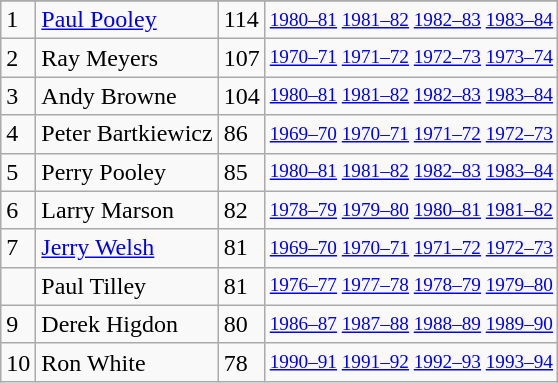<table class="wikitable">
<tr>
</tr>
<tr>
<td>1</td>
<td><a href='#'>Paul Pooley</a></td>
<td>114</td>
<td style="font-size:80%;"><a href='#'>1980–81</a> <a href='#'>1981–82</a> <a href='#'>1982–83</a> <a href='#'>1983–84</a></td>
</tr>
<tr>
<td>2</td>
<td>Ray Meyers</td>
<td>107</td>
<td style="font-size:80%;"><a href='#'>1970–71</a> <a href='#'>1971–72</a> <a href='#'>1972–73</a> <a href='#'>1973–74</a></td>
</tr>
<tr>
<td>3</td>
<td>Andy Browne</td>
<td>104</td>
<td style="font-size:80%;"><a href='#'>1980–81</a> <a href='#'>1981–82</a> <a href='#'>1982–83</a> <a href='#'>1983–84</a></td>
</tr>
<tr>
<td>4</td>
<td>Peter Bartkiewicz</td>
<td>86</td>
<td style="font-size:80%;"><a href='#'>1969–70</a> <a href='#'>1970–71</a> <a href='#'>1971–72</a> <a href='#'>1972–73</a></td>
</tr>
<tr>
<td>5</td>
<td>Perry Pooley</td>
<td>85</td>
<td style="font-size:80%;"><a href='#'>1980–81</a> <a href='#'>1981–82</a> <a href='#'>1982–83</a> <a href='#'>1983–84</a></td>
</tr>
<tr>
<td>6</td>
<td>Larry Marson</td>
<td>82</td>
<td style="font-size:80%;"><a href='#'>1978–79</a> <a href='#'>1979–80</a> <a href='#'>1980–81</a> <a href='#'>1981–82</a></td>
</tr>
<tr>
<td>7</td>
<td><a href='#'>Jerry Welsh</a></td>
<td>81</td>
<td style="font-size:80%;"><a href='#'>1969–70</a> <a href='#'>1970–71</a> <a href='#'>1971–72</a> <a href='#'>1972–73</a></td>
</tr>
<tr>
<td></td>
<td>Paul Tilley</td>
<td>81</td>
<td style="font-size:80%;"><a href='#'>1976–77</a> <a href='#'>1977–78</a> <a href='#'>1978–79</a> <a href='#'>1979–80</a></td>
</tr>
<tr>
<td>9</td>
<td>Derek Higdon</td>
<td>80</td>
<td style="font-size:80%;"><a href='#'>1986–87</a> <a href='#'>1987–88</a> <a href='#'>1988–89</a> <a href='#'>1989–90</a></td>
</tr>
<tr>
<td>10</td>
<td>Ron White</td>
<td>78</td>
<td style="font-size:80%;"><a href='#'>1990–91</a> <a href='#'>1991–92</a> <a href='#'>1992–93</a> <a href='#'>1993–94</a></td>
</tr>
</table>
